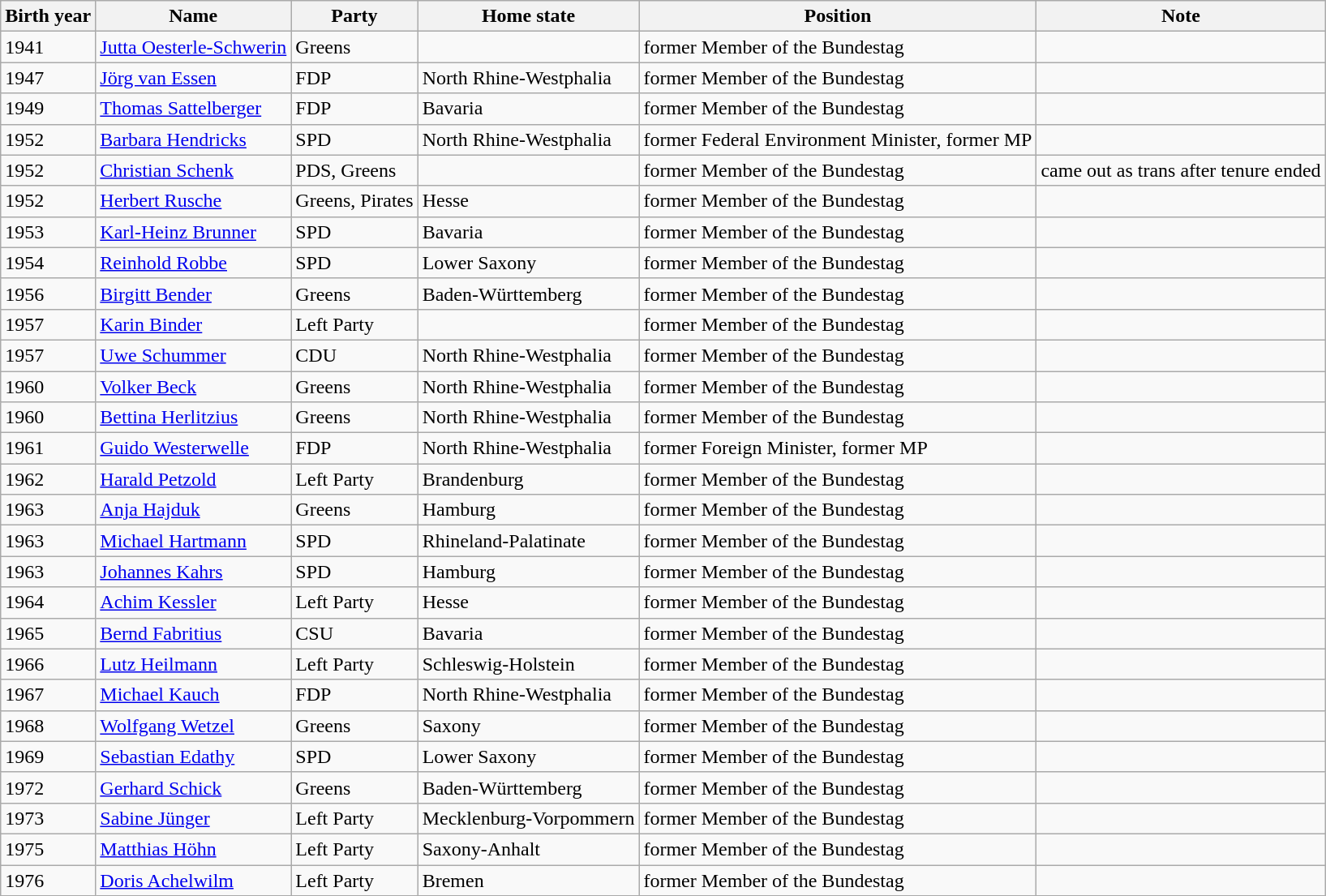<table class="wikitable sortable">
<tr>
<th>Birth year</th>
<th>Name</th>
<th>Party</th>
<th>Home state</th>
<th>Position</th>
<th>Note</th>
</tr>
<tr>
<td>1941</td>
<td><a href='#'>Jutta Oesterle-Schwerin</a></td>
<td>Greens</td>
<td></td>
<td>former Member of the Bundestag</td>
<td></td>
</tr>
<tr>
<td>1947</td>
<td><a href='#'>Jörg van Essen</a></td>
<td>FDP</td>
<td>North Rhine-Westphalia</td>
<td>former Member of the Bundestag</td>
<td></td>
</tr>
<tr>
<td>1949</td>
<td><a href='#'>Thomas Sattelberger</a></td>
<td>FDP</td>
<td>Bavaria</td>
<td>former Member of the Bundestag</td>
<td></td>
</tr>
<tr>
<td>1952</td>
<td><a href='#'>Barbara Hendricks</a></td>
<td>SPD</td>
<td>North Rhine-Westphalia</td>
<td>former Federal Environment Minister, former MP</td>
<td></td>
</tr>
<tr>
<td>1952</td>
<td><a href='#'>Christian Schenk</a></td>
<td>PDS, Greens</td>
<td></td>
<td>former Member of the Bundestag</td>
<td>came out as trans after tenure ended</td>
</tr>
<tr>
<td>1952</td>
<td><a href='#'>Herbert Rusche</a></td>
<td>Greens, Pirates</td>
<td>Hesse</td>
<td>former Member of the Bundestag</td>
<td></td>
</tr>
<tr>
<td>1953</td>
<td><a href='#'>Karl-Heinz Brunner</a></td>
<td>SPD</td>
<td>Bavaria</td>
<td>former Member of the Bundestag</td>
<td></td>
</tr>
<tr>
<td>1954</td>
<td><a href='#'>Reinhold Robbe</a></td>
<td>SPD</td>
<td>Lower Saxony</td>
<td>former Member of the Bundestag</td>
<td></td>
</tr>
<tr>
<td>1956</td>
<td><a href='#'>Birgitt Bender</a></td>
<td>Greens</td>
<td>Baden-Württemberg</td>
<td>former Member of the Bundestag</td>
<td></td>
</tr>
<tr>
<td>1957</td>
<td><a href='#'>Karin Binder</a></td>
<td>Left Party</td>
<td></td>
<td>former Member of the Bundestag</td>
<td></td>
</tr>
<tr>
<td>1957</td>
<td><a href='#'>Uwe Schummer</a></td>
<td>CDU</td>
<td>North Rhine-Westphalia</td>
<td>former Member of the Bundestag</td>
<td></td>
</tr>
<tr>
<td>1960</td>
<td><a href='#'>Volker Beck</a></td>
<td>Greens</td>
<td>North Rhine-Westphalia</td>
<td>former Member of the Bundestag</td>
<td></td>
</tr>
<tr>
<td>1960</td>
<td><a href='#'>Bettina Herlitzius</a></td>
<td>Greens</td>
<td>North Rhine-Westphalia</td>
<td>former Member of the Bundestag</td>
<td></td>
</tr>
<tr>
<td>1961</td>
<td><a href='#'>Guido Westerwelle</a></td>
<td>FDP</td>
<td>North Rhine-Westphalia</td>
<td>former Foreign Minister, former MP</td>
<td></td>
</tr>
<tr>
<td>1962</td>
<td><a href='#'>Harald Petzold</a></td>
<td>Left Party</td>
<td>Brandenburg</td>
<td>former Member of the Bundestag</td>
<td></td>
</tr>
<tr>
<td>1963</td>
<td><a href='#'>Anja Hajduk</a></td>
<td>Greens</td>
<td>Hamburg</td>
<td>former Member of the Bundestag</td>
<td></td>
</tr>
<tr>
<td>1963</td>
<td><a href='#'>Michael Hartmann</a></td>
<td>SPD</td>
<td>Rhineland-Palatinate</td>
<td>former Member of the Bundestag</td>
<td></td>
</tr>
<tr>
<td>1963</td>
<td><a href='#'>Johannes Kahrs</a></td>
<td>SPD</td>
<td>Hamburg</td>
<td>former Member of the Bundestag</td>
<td></td>
</tr>
<tr>
<td>1964</td>
<td><a href='#'>Achim Kessler</a></td>
<td>Left Party</td>
<td>Hesse</td>
<td>former Member of the Bundestag</td>
<td></td>
</tr>
<tr>
<td>1965</td>
<td><a href='#'>Bernd Fabritius</a></td>
<td>CSU</td>
<td>Bavaria</td>
<td>former Member of the Bundestag</td>
<td></td>
</tr>
<tr>
<td>1966</td>
<td><a href='#'>Lutz Heilmann</a></td>
<td>Left Party</td>
<td>Schleswig-Holstein</td>
<td>former Member of the Bundestag</td>
<td></td>
</tr>
<tr>
<td>1967</td>
<td><a href='#'>Michael Kauch</a></td>
<td>FDP</td>
<td>North Rhine-Westphalia</td>
<td>former Member of the Bundestag</td>
<td></td>
</tr>
<tr>
<td>1968</td>
<td><a href='#'>Wolfgang Wetzel</a></td>
<td>Greens</td>
<td>Saxony</td>
<td>former Member of the Bundestag</td>
<td></td>
</tr>
<tr>
<td>1969</td>
<td><a href='#'>Sebastian Edathy</a></td>
<td>SPD</td>
<td>Lower Saxony</td>
<td>former Member of the Bundestag</td>
<td></td>
</tr>
<tr>
<td>1972</td>
<td><a href='#'>Gerhard Schick</a></td>
<td>Greens</td>
<td>Baden-Württemberg</td>
<td>former Member of the Bundestag</td>
<td></td>
</tr>
<tr>
<td>1973</td>
<td><a href='#'>Sabine Jünger</a></td>
<td>Left Party</td>
<td>Mecklenburg-Vorpommern</td>
<td>former Member of the Bundestag</td>
<td></td>
</tr>
<tr>
<td>1975</td>
<td><a href='#'>Matthias Höhn</a></td>
<td>Left Party</td>
<td>Saxony-Anhalt</td>
<td>former Member of the Bundestag</td>
<td></td>
</tr>
<tr>
<td>1976</td>
<td><a href='#'>Doris Achelwilm</a></td>
<td>Left Party</td>
<td>Bremen</td>
<td>former Member of the Bundestag</td>
<td></td>
</tr>
</table>
